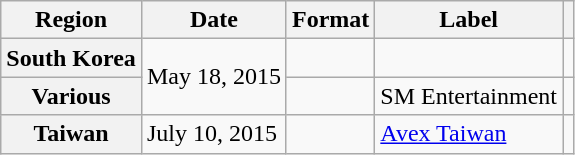<table class="wikitable plainrowheaders">
<tr>
<th scope="col">Region</th>
<th scope="col">Date</th>
<th scope="col">Format</th>
<th scope="col">Label</th>
<th scope="col"></th>
</tr>
<tr>
<th scope="row">South Korea</th>
<td rowspan=2>May 18, 2015</td>
<td></td>
<td></td>
<td style="text-align:center"></td>
</tr>
<tr>
<th scope="row">Various</th>
<td></td>
<td>SM Entertainment</td>
<td style="text-align:center"></td>
</tr>
<tr>
<th scope="row">Taiwan</th>
<td>July 10, 2015</td>
<td></td>
<td><a href='#'>Avex Taiwan</a></td>
<td style="text-align:center"></td>
</tr>
</table>
